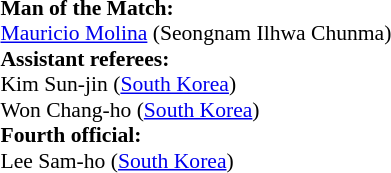<table width=100% style="font-size: 90%">
<tr>
<td><br><strong>Man of the Match:</strong>
<br><a href='#'>Mauricio Molina</a> (Seongnam Ilhwa Chunma)<br><strong>Assistant referees:</strong>
<br>Kim Sun-jin (<a href='#'>South Korea</a>)
<br>Won Chang-ho (<a href='#'>South Korea</a>)
<br><strong>Fourth official:</strong>
<br>Lee Sam-ho (<a href='#'>South Korea</a>)</td>
</tr>
</table>
